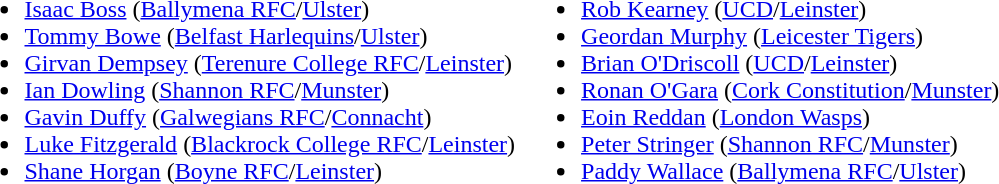<table>
<tr style="vertical-align:top">
<td><br><ul><li><a href='#'>Isaac Boss</a> (<a href='#'>Ballymena RFC</a>/<a href='#'>Ulster</a>)</li><li><a href='#'>Tommy Bowe</a> (<a href='#'>Belfast Harlequins</a>/<a href='#'>Ulster</a>)</li><li><a href='#'>Girvan Dempsey</a> (<a href='#'>Terenure College RFC</a>/<a href='#'>Leinster</a>)</li><li><a href='#'>Ian Dowling</a> (<a href='#'>Shannon RFC</a>/<a href='#'>Munster</a>)</li><li><a href='#'>Gavin Duffy</a> (<a href='#'>Galwegians RFC</a>/<a href='#'>Connacht</a>)</li><li><a href='#'>Luke Fitzgerald</a> (<a href='#'>Blackrock College RFC</a>/<a href='#'>Leinster</a>)</li><li><a href='#'>Shane Horgan</a> (<a href='#'>Boyne RFC</a>/<a href='#'>Leinster</a>)</li></ul></td>
<td><br><ul><li><a href='#'>Rob Kearney</a> (<a href='#'>UCD</a>/<a href='#'>Leinster</a>)</li><li><a href='#'>Geordan Murphy</a> (<a href='#'>Leicester Tigers</a>)</li><li><a href='#'>Brian O'Driscoll</a> (<a href='#'>UCD</a>/<a href='#'>Leinster</a>)</li><li><a href='#'>Ronan O'Gara</a> (<a href='#'>Cork Constitution</a>/<a href='#'>Munster</a>)</li><li><a href='#'>Eoin Reddan</a> (<a href='#'>London Wasps</a>)</li><li><a href='#'>Peter Stringer</a> (<a href='#'>Shannon RFC</a>/<a href='#'>Munster</a>)</li><li><a href='#'>Paddy Wallace</a> (<a href='#'>Ballymena RFC</a>/<a href='#'>Ulster</a>)</li></ul></td>
</tr>
</table>
